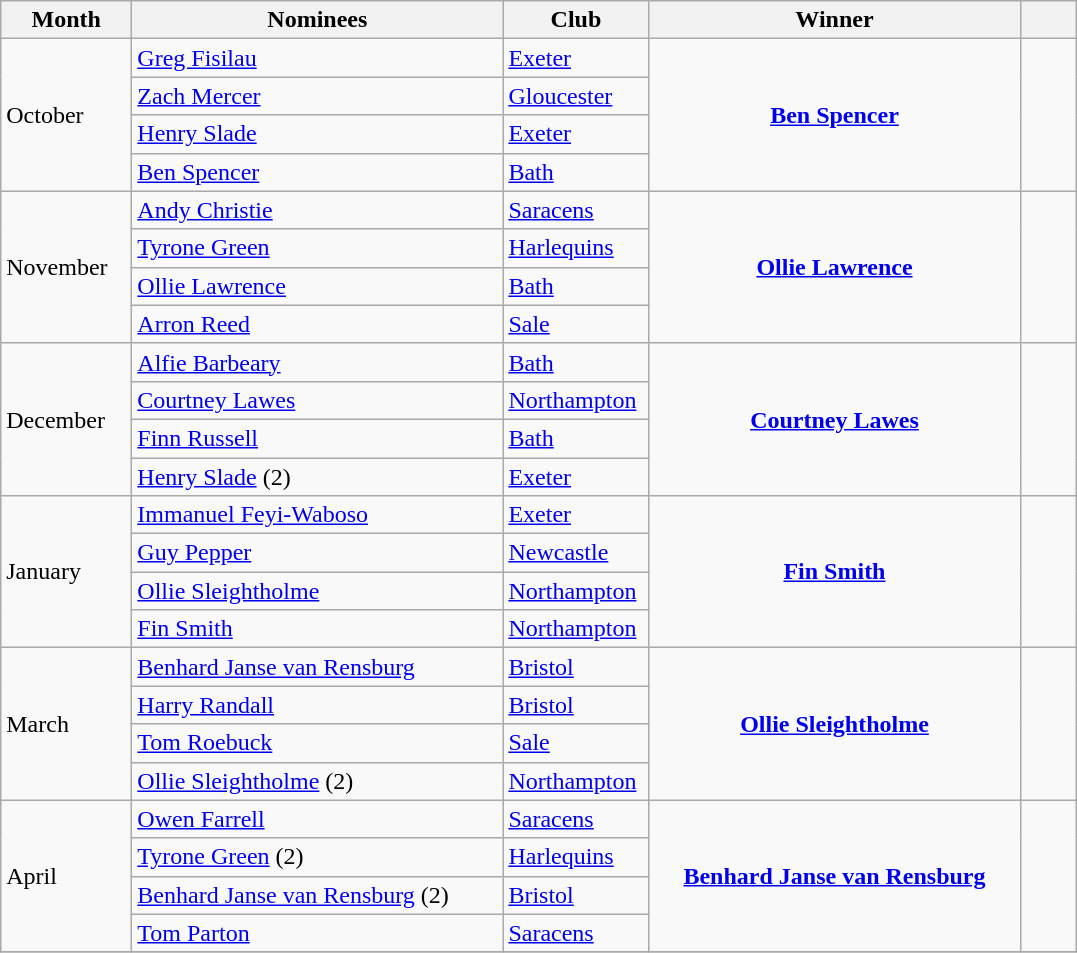<table class="wikitable">
<tr>
<th width=80>Month</th>
<th width=240>Nominees</th>
<th width=90>Club</th>
<th width=240>Winner</th>
<th width=30></th>
</tr>
<tr>
<td rowspan="4">October</td>
<td> <a href='#'>Greg Fisilau</a></td>
<td><a href='#'>Exeter</a></td>
<td rowspan="4" align=center> <strong><a href='#'>Ben Spencer</a></strong></td>
<td rowspan="4" align=center><br></td>
</tr>
<tr>
<td> <a href='#'>Zach Mercer</a></td>
<td><a href='#'>Gloucester</a></td>
</tr>
<tr>
<td> <a href='#'>Henry Slade</a></td>
<td><a href='#'>Exeter</a></td>
</tr>
<tr>
<td> <a href='#'>Ben Spencer</a></td>
<td><a href='#'>Bath</a></td>
</tr>
<tr>
<td rowspan="4">November</td>
<td> <a href='#'>Andy Christie</a></td>
<td><a href='#'>Saracens</a></td>
<td rowspan="4" align=center> <strong><a href='#'>Ollie Lawrence</a></strong></td>
<td rowspan="4" align=center><br></td>
</tr>
<tr>
<td> <a href='#'>Tyrone Green</a></td>
<td><a href='#'>Harlequins</a></td>
</tr>
<tr>
<td> <a href='#'>Ollie Lawrence</a></td>
<td><a href='#'>Bath</a></td>
</tr>
<tr>
<td> <a href='#'>Arron Reed</a></td>
<td><a href='#'>Sale</a></td>
</tr>
<tr>
<td rowspan="4">December</td>
<td> <a href='#'>Alfie Barbeary</a></td>
<td><a href='#'>Bath</a></td>
<td rowspan="4" align=center> <strong><a href='#'>Courtney Lawes</a></strong></td>
<td rowspan="4" align=center><br></td>
</tr>
<tr>
<td> <a href='#'>Courtney Lawes</a></td>
<td><a href='#'>Northampton</a></td>
</tr>
<tr>
<td> <a href='#'>Finn Russell</a></td>
<td><a href='#'>Bath</a></td>
</tr>
<tr>
<td> <a href='#'>Henry Slade</a> (2)</td>
<td><a href='#'>Exeter</a></td>
</tr>
<tr>
<td rowspan="4">January</td>
<td> <a href='#'>Immanuel Feyi-Waboso</a></td>
<td><a href='#'>Exeter</a></td>
<td rowspan="4" align=center> <strong><a href='#'>Fin Smith</a></strong></td>
<td rowspan="4" align=center><br></td>
</tr>
<tr>
<td> <a href='#'>Guy Pepper</a></td>
<td><a href='#'>Newcastle</a></td>
</tr>
<tr>
<td> <a href='#'>Ollie Sleightholme</a></td>
<td><a href='#'>Northampton</a></td>
</tr>
<tr>
<td> <a href='#'>Fin Smith</a></td>
<td><a href='#'>Northampton</a></td>
</tr>
<tr>
<td rowspan="4">March</td>
<td> <a href='#'>Benhard Janse van Rensburg</a></td>
<td><a href='#'>Bristol</a></td>
<td rowspan="4" align=center> <strong><a href='#'>Ollie Sleightholme</a></strong></td>
<td rowspan="4" align=center><br></td>
</tr>
<tr>
<td> <a href='#'>Harry Randall</a></td>
<td><a href='#'>Bristol</a></td>
</tr>
<tr>
<td> <a href='#'>Tom Roebuck</a></td>
<td><a href='#'>Sale</a></td>
</tr>
<tr>
<td> <a href='#'>Ollie Sleightholme</a> (2)</td>
<td><a href='#'>Northampton</a></td>
</tr>
<tr>
<td rowspan="4">April</td>
<td> <a href='#'>Owen Farrell</a></td>
<td><a href='#'>Saracens</a></td>
<td rowspan="4" align=center> <strong><a href='#'>Benhard Janse van Rensburg</a></strong></td>
<td rowspan="4" align=center><br></td>
</tr>
<tr>
<td> <a href='#'>Tyrone Green</a> (2)</td>
<td><a href='#'>Harlequins</a></td>
</tr>
<tr>
<td> <a href='#'>Benhard Janse van Rensburg</a> (2)</td>
<td><a href='#'>Bristol</a></td>
</tr>
<tr>
<td> <a href='#'>Tom Parton</a></td>
<td><a href='#'>Saracens</a></td>
</tr>
<tr>
</tr>
</table>
